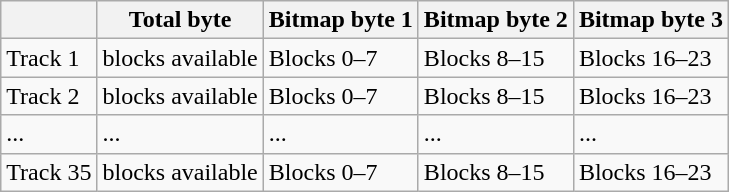<table class="wikitable">
<tr>
<th></th>
<th>Total byte</th>
<th>Bitmap byte 1</th>
<th>Bitmap byte 2</th>
<th>Bitmap byte 3</th>
</tr>
<tr>
<td>Track 1</td>
<td>blocks available</td>
<td>Blocks 0–7</td>
<td>Blocks 8–15</td>
<td>Blocks 16–23</td>
</tr>
<tr>
<td>Track 2</td>
<td>blocks available</td>
<td>Blocks 0–7</td>
<td>Blocks 8–15</td>
<td>Blocks 16–23</td>
</tr>
<tr>
<td>...</td>
<td>...</td>
<td>...</td>
<td>...</td>
<td>...</td>
</tr>
<tr>
<td>Track 35</td>
<td>blocks available</td>
<td>Blocks 0–7</td>
<td>Blocks 8–15</td>
<td>Blocks 16–23</td>
</tr>
</table>
